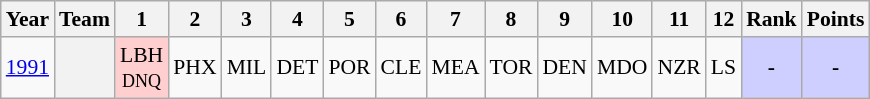<table class="wikitable" style="text-align:center; font-size:90%">
<tr>
<th>Year</th>
<th>Team</th>
<th>1</th>
<th>2</th>
<th>3</th>
<th>4</th>
<th>5</th>
<th>6</th>
<th>7</th>
<th>8</th>
<th>9</th>
<th>10</th>
<th>11</th>
<th>12</th>
<th>Rank</th>
<th>Points</th>
</tr>
<tr>
<td><a href='#'>1991</a></td>
<th></th>
<td style="background:#FFCFCF;">LBH<br><small>DNQ</small></td>
<td>PHX</td>
<td>MIL</td>
<td>DET</td>
<td>POR</td>
<td>CLE</td>
<td>MEA</td>
<td>TOR</td>
<td>DEN</td>
<td>MDO</td>
<td>NZR</td>
<td>LS</td>
<th style="background:#CFCFFF;"><strong>-</strong></th>
<th style="background:#CFCFFF;"><strong>-</strong></th>
</tr>
</table>
